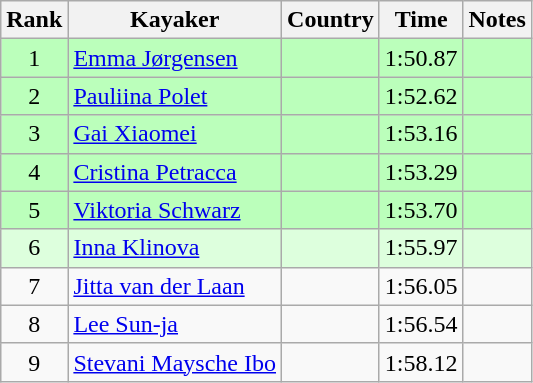<table class="wikitable" style="text-align:center">
<tr>
<th>Rank</th>
<th>Kayaker</th>
<th>Country</th>
<th>Time</th>
<th>Notes</th>
</tr>
<tr bgcolor=bbffbb>
<td>1</td>
<td align="left"><a href='#'>Emma Jørgensen</a></td>
<td align="left"></td>
<td>1:50.87</td>
<td></td>
</tr>
<tr bgcolor=bbffbb>
<td>2</td>
<td align="left"><a href='#'>Pauliina Polet</a></td>
<td align="left"></td>
<td>1:52.62</td>
<td></td>
</tr>
<tr bgcolor=bbffbb>
<td>3</td>
<td align="left"><a href='#'>Gai Xiaomei</a></td>
<td align="left"></td>
<td>1:53.16</td>
<td></td>
</tr>
<tr bgcolor=bbffbb>
<td>4</td>
<td align="left"><a href='#'>Cristina Petracca</a></td>
<td align="left"></td>
<td>1:53.29</td>
<td></td>
</tr>
<tr bgcolor=bbffbb>
<td>5</td>
<td align="left"><a href='#'>Viktoria Schwarz</a></td>
<td align="left"></td>
<td>1:53.70</td>
<td></td>
</tr>
<tr bgcolor=ddffdd>
<td>6</td>
<td align="left"><a href='#'>Inna Klinova</a></td>
<td align="left"></td>
<td>1:55.97</td>
<td></td>
</tr>
<tr>
<td>7</td>
<td align="left"><a href='#'>Jitta van der Laan</a></td>
<td align="left"></td>
<td>1:56.05</td>
<td></td>
</tr>
<tr>
<td>8</td>
<td align="left"><a href='#'>Lee Sun-ja</a></td>
<td align="left"></td>
<td>1:56.54</td>
<td></td>
</tr>
<tr>
<td>9</td>
<td align="left"><a href='#'>Stevani Maysche Ibo</a></td>
<td align="left"></td>
<td>1:58.12</td>
<td></td>
</tr>
</table>
